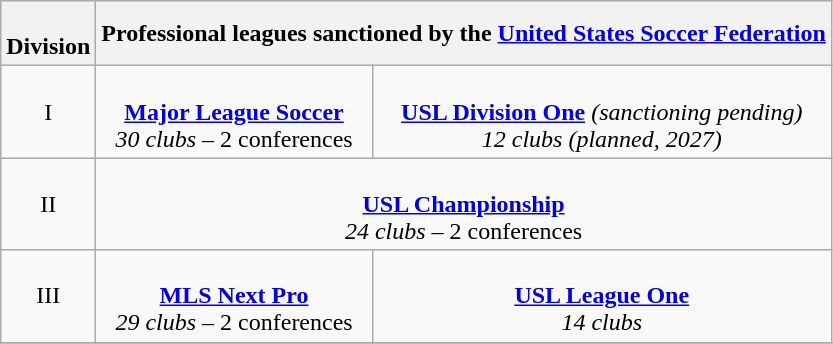<table class="wikitable" style="text-align: center;">
<tr>
<th><br>Division</th>
<th colspan="3">Professional leagues sanctioned by the <a href='#'>United States Soccer Federation</a></th>
</tr>
<tr>
<td>I</td>
<td><br><strong><a href='#'>Major League Soccer</a></strong><br>
<em>30 clubs</em> – 2 conferences</td>
<td><br><strong><a href='#'>USL Division One</a></strong> <em>(sanctioning pending)</em><br>
<em>12 clubs (planned, 2027)</em></td>
</tr>
<tr>
<td>II</td>
<td colspan="3"><br><strong><a href='#'>USL Championship</a></strong><br>
<em>24 clubs</em> – 2 conferences</td>
</tr>
<tr>
<td>III</td>
<td><br><strong><a href='#'>MLS Next Pro</a></strong><br><em>29 clubs</em> – 2 conferences</td>
<td><br><strong><a href='#'>USL League One</a></strong><br> 
<em>14 clubs</em></td>
</tr>
<tr>
</tr>
</table>
